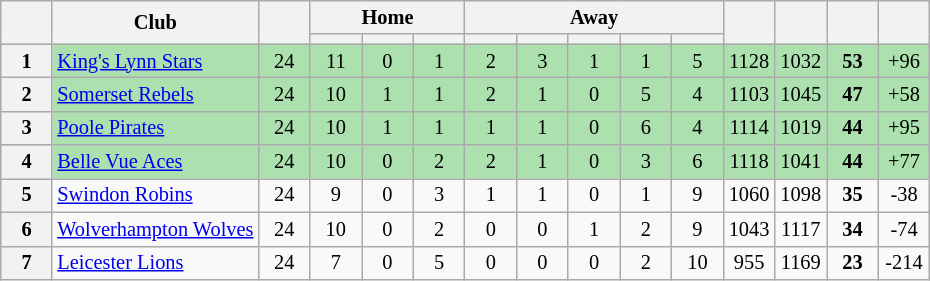<table class="wikitable" style="text-align:center; font-size:85%">
<tr>
<th rowspan="2" style="width:28px;"></th>
<th rowspan=2>Club</th>
<th rowspan="2" style="width:28px;"></th>
<th colspan=3>Home</th>
<th colspan=5>Away</th>
<th rowspan="2" style="width:28px;"></th>
<th rowspan="2" style="width:28px;"></th>
<th rowspan="2" style="width:28px;"></th>
<th rowspan="2" style="width:28px;"></th>
</tr>
<tr>
<th width=28></th>
<th width=28></th>
<th width=28></th>
<th width=28></th>
<th width=28></th>
<th width=28></th>
<th width=28></th>
<th width=28></th>
</tr>
<tr style="background:#ACE1AF">
<th>1</th>
<td align=left><a href='#'>King's Lynn Stars</a></td>
<td>24</td>
<td>11</td>
<td>0</td>
<td>1</td>
<td>2</td>
<td>3</td>
<td>1</td>
<td>1</td>
<td>5</td>
<td>1128</td>
<td>1032</td>
<td><strong>53</strong></td>
<td>+96</td>
</tr>
<tr style="background:#ACE1AF;">
<th>2</th>
<td align=left><a href='#'>Somerset Rebels</a></td>
<td>24</td>
<td>10</td>
<td>1</td>
<td>1</td>
<td>2</td>
<td>1</td>
<td>0</td>
<td>5</td>
<td>4</td>
<td>1103</td>
<td>1045</td>
<td><strong>47</strong></td>
<td>+58</td>
</tr>
<tr style="background:#ACE1AF;">
<th>3</th>
<td align=left><a href='#'>Poole Pirates</a></td>
<td>24</td>
<td>10</td>
<td>1</td>
<td>1</td>
<td>1</td>
<td>1</td>
<td>0</td>
<td>6</td>
<td>4</td>
<td>1114</td>
<td>1019</td>
<td><strong>44</strong></td>
<td>+95</td>
</tr>
<tr style="background:#ACE1AF;">
<th>4</th>
<td align=left><a href='#'>Belle Vue Aces</a></td>
<td>24</td>
<td>10</td>
<td>0</td>
<td>2</td>
<td>2</td>
<td>1</td>
<td>0</td>
<td>3</td>
<td>6</td>
<td>1118</td>
<td>1041</td>
<td><strong>44</strong></td>
<td>+77</td>
</tr>
<tr>
<th>5</th>
<td align=left><a href='#'>Swindon Robins</a></td>
<td>24</td>
<td>9</td>
<td>0</td>
<td>3</td>
<td>1</td>
<td>1</td>
<td>0</td>
<td>1</td>
<td>9</td>
<td>1060</td>
<td>1098</td>
<td><strong>35</strong></td>
<td>-38</td>
</tr>
<tr>
<th>6</th>
<td align=left><a href='#'>Wolverhampton Wolves</a></td>
<td>24</td>
<td>10</td>
<td>0</td>
<td>2</td>
<td>0</td>
<td>0</td>
<td>1</td>
<td>2</td>
<td>9</td>
<td>1043</td>
<td>1117</td>
<td><strong>34</strong></td>
<td>-74</td>
</tr>
<tr>
<th>7</th>
<td align=left><a href='#'>Leicester Lions</a></td>
<td>24</td>
<td>7</td>
<td>0</td>
<td>5</td>
<td>0</td>
<td>0</td>
<td>0</td>
<td>2</td>
<td>10</td>
<td>955</td>
<td>1169</td>
<td><strong>23</strong></td>
<td>-214</td>
</tr>
</table>
